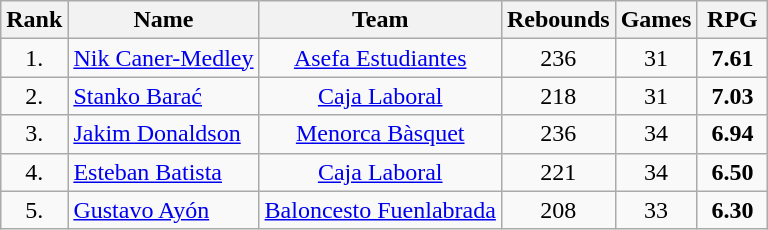<table class="wikitable" style="text-align: center;">
<tr>
<th>Rank</th>
<th>Name</th>
<th>Team</th>
<th>Rebounds</th>
<th>Games</th>
<th width=40>RPG</th>
</tr>
<tr>
<td>1.</td>
<td align="left"> <a href='#'>Nik Caner-Medley</a></td>
<td><a href='#'>Asefa Estudiantes</a></td>
<td>236</td>
<td>31</td>
<td><strong>7.61</strong></td>
</tr>
<tr>
<td>2.</td>
<td align="left"> <a href='#'>Stanko Barać</a></td>
<td><a href='#'>Caja Laboral</a></td>
<td>218</td>
<td>31</td>
<td><strong>7.03</strong></td>
</tr>
<tr>
<td>3.</td>
<td align="left"> <a href='#'>Jakim Donaldson</a></td>
<td><a href='#'>Menorca Bàsquet</a></td>
<td>236</td>
<td>34</td>
<td><strong>6.94</strong></td>
</tr>
<tr>
<td>4.</td>
<td align="left"> <a href='#'>Esteban Batista</a></td>
<td><a href='#'>Caja Laboral</a></td>
<td>221</td>
<td>34</td>
<td><strong>6.50</strong></td>
</tr>
<tr>
<td>5.</td>
<td align="left"> <a href='#'>Gustavo Ayón</a></td>
<td><a href='#'>Baloncesto Fuenlabrada</a></td>
<td>208</td>
<td>33</td>
<td><strong>6.30</strong></td>
</tr>
</table>
